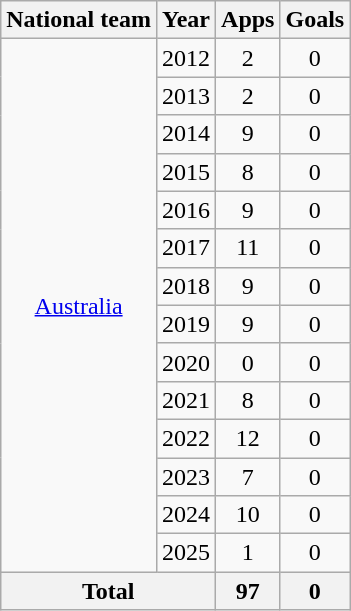<table class="wikitable" style="text-align:center">
<tr>
<th>National team</th>
<th>Year</th>
<th>Apps</th>
<th>Goals</th>
</tr>
<tr>
<td rowspan=14><a href='#'>Australia</a></td>
<td>2012</td>
<td>2</td>
<td>0</td>
</tr>
<tr>
<td>2013</td>
<td>2</td>
<td>0</td>
</tr>
<tr>
<td>2014</td>
<td>9</td>
<td>0</td>
</tr>
<tr>
<td>2015</td>
<td>8</td>
<td>0</td>
</tr>
<tr>
<td>2016</td>
<td>9</td>
<td>0</td>
</tr>
<tr>
<td>2017</td>
<td>11</td>
<td>0</td>
</tr>
<tr>
<td>2018</td>
<td>9</td>
<td>0</td>
</tr>
<tr>
<td>2019</td>
<td>9</td>
<td>0</td>
</tr>
<tr>
<td>2020</td>
<td>0</td>
<td>0</td>
</tr>
<tr>
<td>2021</td>
<td>8</td>
<td>0</td>
</tr>
<tr>
<td>2022</td>
<td>12</td>
<td>0</td>
</tr>
<tr>
<td>2023</td>
<td>7</td>
<td>0</td>
</tr>
<tr>
<td>2024</td>
<td>10</td>
<td>0</td>
</tr>
<tr>
<td>2025</td>
<td>1</td>
<td>0</td>
</tr>
<tr>
<th colspan=2>Total</th>
<th>97</th>
<th>0</th>
</tr>
</table>
